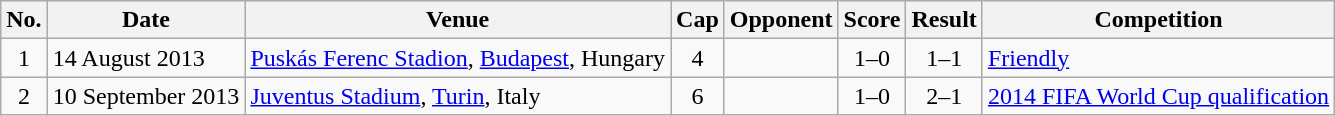<table class="wikitable sortable plainrowheaders">
<tr>
<th scope="col">No.</th>
<th scope="col" data-sort-type="date">Date</th>
<th scope="col">Venue</th>
<th scope="col">Cap</th>
<th scope="col">Opponent</th>
<th scope="col">Score</th>
<th scope="col">Result</th>
<th scope="col">Competition</th>
</tr>
<tr>
<td align="center">1</td>
<td>14 August 2013</td>
<td><a href='#'>Puskás Ferenc Stadion</a>, <a href='#'>Budapest</a>, Hungary</td>
<td align="center">4</td>
<td></td>
<td align="center">1–0</td>
<td align="center">1–1</td>
<td><a href='#'>Friendly</a></td>
</tr>
<tr>
<td align="center">2</td>
<td>10 September 2013</td>
<td><a href='#'>Juventus Stadium</a>, <a href='#'>Turin</a>, Italy</td>
<td align="center">6</td>
<td></td>
<td align="center">1–0</td>
<td align="center">2–1</td>
<td><a href='#'>2014 FIFA World Cup qualification</a></td>
</tr>
</table>
